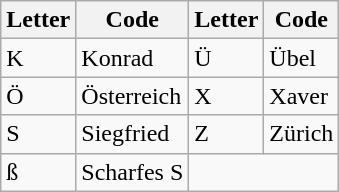<table class="wikitable">
<tr>
<th>Letter</th>
<th>Code</th>
<th>Letter</th>
<th>Code</th>
</tr>
<tr>
<td>K</td>
<td>Konrad</td>
<td>Ü</td>
<td>Übel</td>
</tr>
<tr>
<td>Ö</td>
<td>Österreich</td>
<td>X</td>
<td>Xaver</td>
</tr>
<tr>
<td>S</td>
<td>Siegfried</td>
<td>Z</td>
<td>Zürich</td>
</tr>
<tr>
<td>ß</td>
<td>Scharfes S</td>
<td colspan="2"> </td>
</tr>
</table>
